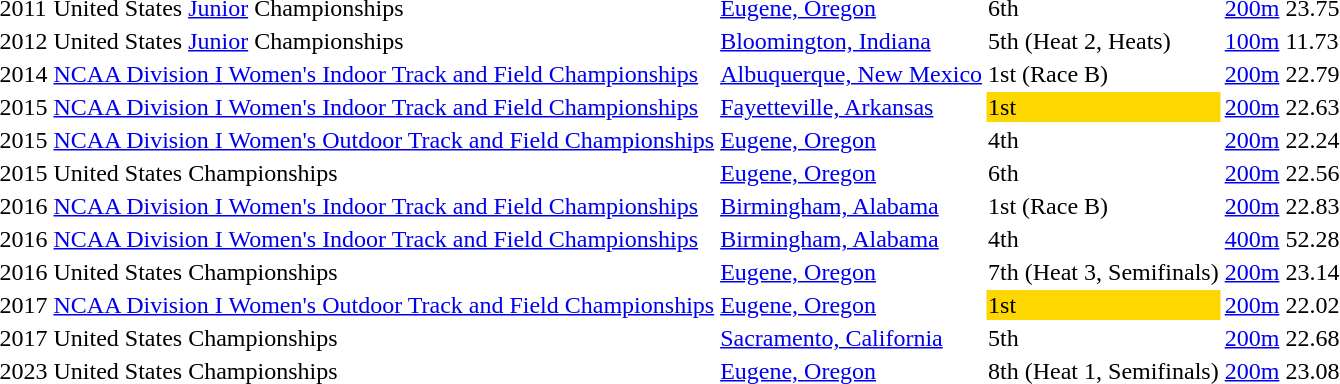<table>
<tr>
<td>2011</td>
<td>United States <a href='#'>Junior</a> Championships</td>
<td><a href='#'>Eugene, Oregon</a></td>
<td>6th</td>
<td><a href='#'>200m</a></td>
<td>23.75</td>
</tr>
<tr>
<td>2012</td>
<td>United States <a href='#'>Junior</a> Championships</td>
<td><a href='#'>Bloomington, Indiana</a></td>
<td>5th (Heat 2, Heats)</td>
<td><a href='#'>100m</a></td>
<td>11.73</td>
</tr>
<tr>
<td>2014</td>
<td><a href='#'>NCAA Division I Women's Indoor Track and Field Championships</a></td>
<td><a href='#'>Albuquerque, New Mexico</a></td>
<td>1st (Race B)</td>
<td><a href='#'>200m</a></td>
<td>22.79</td>
</tr>
<tr>
<td>2015</td>
<td><a href='#'>NCAA Division I Women's Indoor Track and Field Championships</a></td>
<td><a href='#'>Fayetteville, Arkansas</a></td>
<td style="background-color:gold;">1st</td>
<td><a href='#'>200m</a></td>
<td>22.63</td>
</tr>
<tr>
<td>2015</td>
<td><a href='#'>NCAA Division I Women's Outdoor Track and Field Championships</a></td>
<td><a href='#'>Eugene, Oregon</a></td>
<td>4th</td>
<td><a href='#'>200m</a></td>
<td>22.24</td>
</tr>
<tr>
<td>2015</td>
<td>United States Championships</td>
<td><a href='#'>Eugene, Oregon</a></td>
<td>6th</td>
<td><a href='#'>200m</a></td>
<td>22.56</td>
</tr>
<tr>
<td>2016</td>
<td><a href='#'>NCAA Division I Women's Indoor Track and Field Championships</a></td>
<td><a href='#'>Birmingham, Alabama</a></td>
<td>1st (Race B)</td>
<td><a href='#'>200m</a></td>
<td>22.83</td>
</tr>
<tr>
<td>2016</td>
<td><a href='#'>NCAA Division I Women's Indoor Track and Field Championships</a></td>
<td><a href='#'>Birmingham, Alabama</a></td>
<td>4th</td>
<td><a href='#'>400m</a></td>
<td>52.28</td>
</tr>
<tr>
<td>2016</td>
<td>United States Championships</td>
<td><a href='#'>Eugene, Oregon</a></td>
<td>7th (Heat 3, Semifinals)</td>
<td><a href='#'>200m</a></td>
<td>23.14</td>
</tr>
<tr>
<td>2017</td>
<td><a href='#'>NCAA Division I Women's Outdoor Track and Field Championships</a></td>
<td><a href='#'>Eugene, Oregon</a></td>
<td style="background-color:gold;">1st</td>
<td><a href='#'>200m</a></td>
<td>22.02 </td>
</tr>
<tr>
<td>2017</td>
<td>United States Championships</td>
<td><a href='#'>Sacramento, California</a></td>
<td>5th</td>
<td><a href='#'>200m</a></td>
<td>22.68</td>
</tr>
<tr>
<td>2023</td>
<td>United States Championships</td>
<td><a href='#'>Eugene, Oregon</a></td>
<td>8th (Heat 1, Semifinals)</td>
<td><a href='#'>200m</a></td>
<td>23.08</td>
</tr>
</table>
